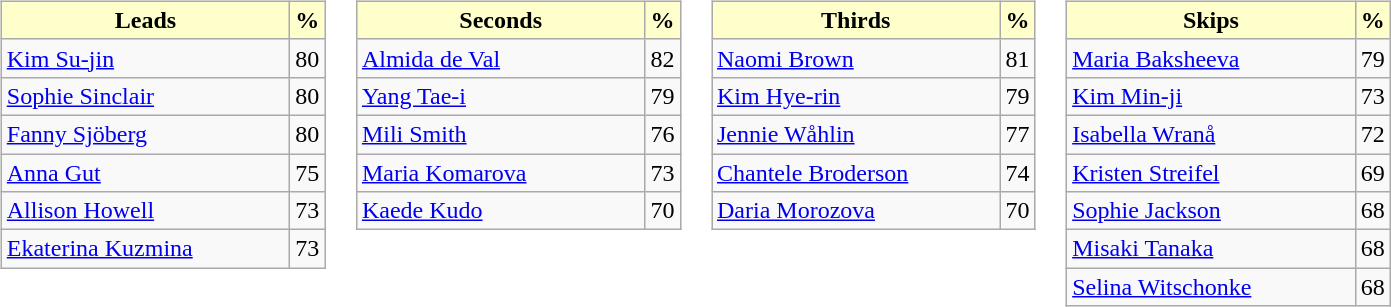<table>
<tr>
<td valign=top><br><table class="wikitable">
<tr>
<th style="background:#ffc; width:185px;">Leads</th>
<th style="background:#ffc;">%</th>
</tr>
<tr>
<td> <a href='#'>Kim Su-jin</a></td>
<td>80</td>
</tr>
<tr>
<td> <a href='#'>Sophie Sinclair</a></td>
<td>80</td>
</tr>
<tr>
<td> <a href='#'>Fanny Sjöberg</a></td>
<td>80</td>
</tr>
<tr>
<td> <a href='#'>Anna Gut</a></td>
<td>75</td>
</tr>
<tr>
<td> <a href='#'>Allison Howell</a></td>
<td>73</td>
</tr>
<tr>
<td> <a href='#'>Ekaterina Kuzmina</a></td>
<td>73</td>
</tr>
</table>
</td>
<td valign=top><br><table class="wikitable">
<tr>
<th style="background:#ffc; width:185px;">Seconds</th>
<th style="background:#ffc;">%</th>
</tr>
<tr>
<td> <a href='#'>Almida de Val</a></td>
<td>82</td>
</tr>
<tr>
<td> <a href='#'>Yang Tae-i</a></td>
<td>79</td>
</tr>
<tr>
<td> <a href='#'>Mili Smith</a></td>
<td>76</td>
</tr>
<tr>
<td> <a href='#'>Maria Komarova</a></td>
<td>73</td>
</tr>
<tr>
<td> <a href='#'>Kaede Kudo</a></td>
<td>70</td>
</tr>
</table>
</td>
<td valign=top><br><table class="wikitable">
<tr>
<th style="background:#ffc; width:185px;">Thirds</th>
<th style="background:#ffc;">%</th>
</tr>
<tr>
<td> <a href='#'>Naomi Brown</a></td>
<td>81</td>
</tr>
<tr>
<td> <a href='#'>Kim Hye-rin</a></td>
<td>79</td>
</tr>
<tr>
<td> <a href='#'>Jennie Wåhlin</a></td>
<td>77</td>
</tr>
<tr>
<td> <a href='#'>Chantele Broderson</a></td>
<td>74</td>
</tr>
<tr>
<td> <a href='#'>Daria Morozova</a></td>
<td>70</td>
</tr>
</table>
</td>
<td valign=top><br><table class="wikitable">
<tr>
<th style="background:#ffc; width:185px;">Skips</th>
<th style="background:#ffc;">%</th>
</tr>
<tr>
<td> <a href='#'>Maria Baksheeva</a></td>
<td>79</td>
</tr>
<tr>
<td> <a href='#'>Kim Min-ji</a></td>
<td>73</td>
</tr>
<tr>
<td> <a href='#'>Isabella Wranå</a></td>
<td>72</td>
</tr>
<tr>
<td> <a href='#'>Kristen Streifel</a></td>
<td>69</td>
</tr>
<tr>
<td> <a href='#'>Sophie Jackson</a></td>
<td>68</td>
</tr>
<tr>
<td> <a href='#'>Misaki Tanaka</a></td>
<td>68</td>
</tr>
<tr>
<td> <a href='#'>Selina Witschonke</a></td>
<td>68</td>
</tr>
</table>
</td>
</tr>
</table>
